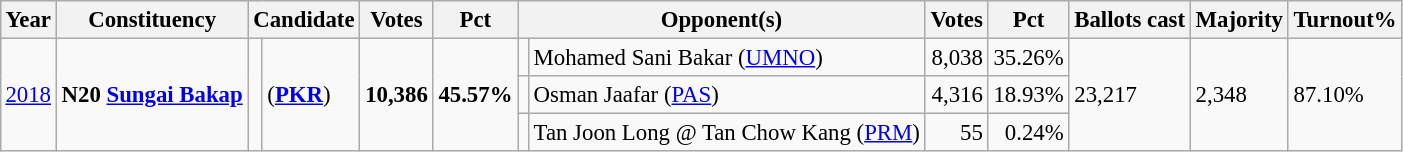<table class="wikitable" style="margin:0.5em ; font-size:95%">
<tr>
<th>Year</th>
<th>Constituency</th>
<th colspan=2>Candidate</th>
<th>Votes</th>
<th>Pct</th>
<th colspan=2>Opponent(s)</th>
<th>Votes</th>
<th>Pct</th>
<th>Ballots cast</th>
<th>Majority</th>
<th>Turnout%</th>
</tr>
<tr>
<td rowspan=3><a href='#'>2018</a></td>
<td rowspan=3><strong>N20 <a href='#'>Sungai Bakap</a></strong></td>
<td rowspan=3 ></td>
<td rowspan=3> (<a href='#'><strong>PKR</strong></a>)</td>
<td rowspan=3 align="right"><strong>10,386</strong></td>
<td rowspan=3><strong>45.57%</strong></td>
<td></td>
<td>Mohamed Sani Bakar (<a href='#'>UMNO</a>)</td>
<td align="right">8,038</td>
<td>35.26%</td>
<td rowspan=3>23,217</td>
<td rowspan=3>2,348</td>
<td rowspan=3>87.10%</td>
</tr>
<tr>
<td></td>
<td>Osman Jaafar (<a href='#'>PAS</a>)</td>
<td align="right">4,316</td>
<td>18.93%</td>
</tr>
<tr>
<td bgcolor=></td>
<td>Tan Joon Long @ Tan Chow Kang (<a href='#'>PRM</a>)</td>
<td align="right">55</td>
<td align=right>0.24%</td>
</tr>
</table>
